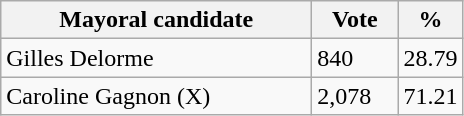<table class="wikitable">
<tr>
<th bgcolor="#DDDDFF" width="200px">Mayoral candidate</th>
<th bgcolor="#DDDDFF" width="50px">Vote</th>
<th bgcolor="#DDDDFF" width="30px">%</th>
</tr>
<tr>
<td>Gilles Delorme</td>
<td>840</td>
<td>28.79</td>
</tr>
<tr>
<td>Caroline Gagnon (X)</td>
<td>2,078</td>
<td>71.21</td>
</tr>
</table>
